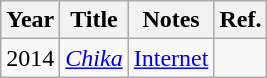<table class="wikitable">
<tr>
<th>Year</th>
<th>Title</th>
<th>Notes</th>
<th>Ref.</th>
</tr>
<tr>
<td>2014</td>
<td><em><a href='#'>Chika</a></em></td>
<td><a href='#'>Internet</a></td>
<td></td>
</tr>
</table>
